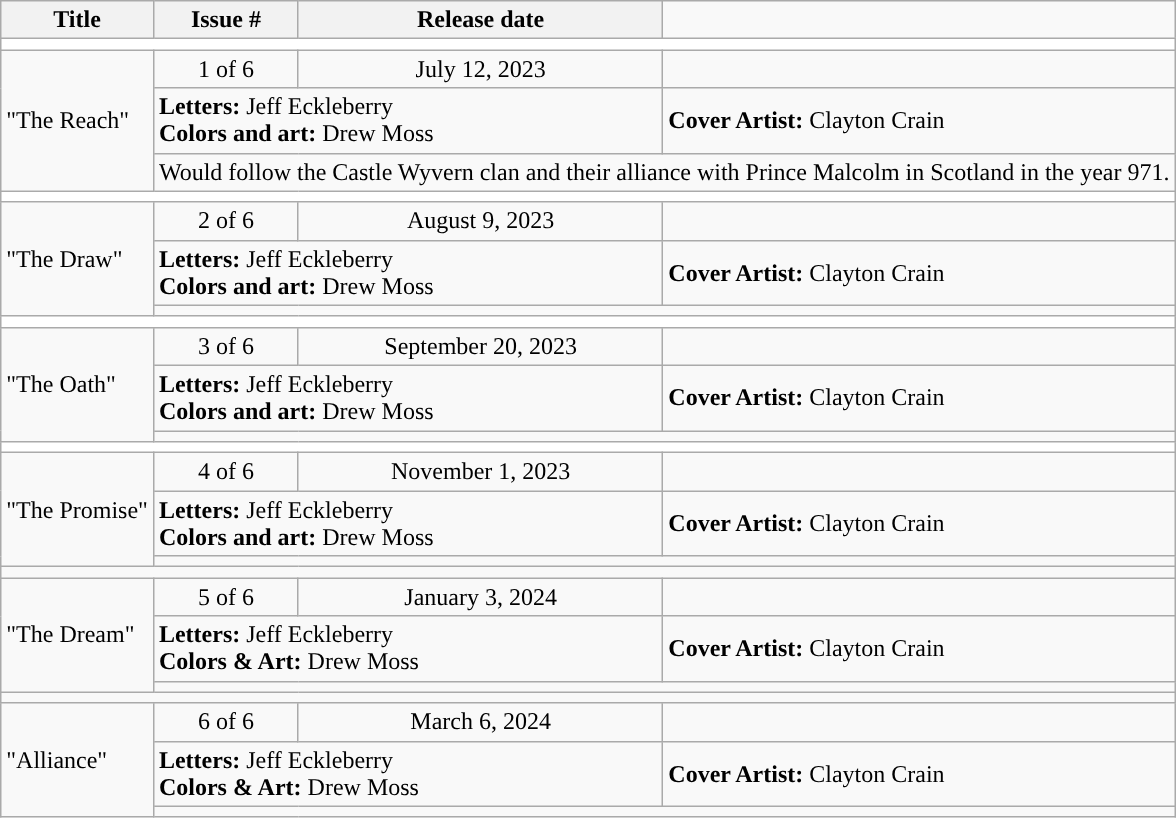<table class="wikitable">
<tr>
<th>Title</th>
<th>Issue #</th>
<th>Release date</th>
</tr>
<tr>
<td colspan="6" bgcolor="#FFFFFF"></td>
</tr>
<tr>
<td colspan="1" rowspan="3">"The Reach"</td>
<td align="center">1 of 6</td>
<td align="center">July 12, 2023</td>
</tr>
<tr>
<td colspan="2" rowspan="1"><strong>Letters:</strong> Jeff Eckleberry<br><strong>Colors and art:</strong> Drew Moss</td>
<td><strong>Cover Artist:</strong> Clayton Crain<br></td>
</tr>
<tr>
<td colspan="6">Would follow the Castle Wyvern clan and their alliance with Prince Malcolm in Scotland in the year 971.</td>
</tr>
<tr>
<td colspan="6" bgcolor="#FFFFFF"></td>
</tr>
<tr>
<td colspan="1" rowspan="3">"The Draw"</td>
<td align="center">2 of 6</td>
<td align="center">August 9, 2023</td>
</tr>
<tr>
<td colspan="2" rowspan="1"><strong>Letters:</strong> Jeff Eckleberry<br> <strong>Colors and art:</strong> Drew Moss</td>
<td><strong>Cover Artist:</strong> Clayton Crain<br></td>
</tr>
<tr>
<td colspan="6"></td>
</tr>
<tr>
<td colspan="6" bgcolor="#FFFFFF"></td>
</tr>
<tr>
<td colspan="1" rowspan="3">"The Oath"</td>
<td align="center">3 of 6</td>
<td align="center">September 20, 2023</td>
</tr>
<tr>
<td colspan="2" rowspan="1"><strong>Letters:</strong> Jeff Eckleberry<br> <strong>Colors and art:</strong> Drew Moss</td>
<td><strong>Cover Artist:</strong> Clayton Crain<br></td>
</tr>
<tr>
<td colspan="6"></td>
</tr>
<tr>
<td colspan="6" bgcolor="#FFFFFF"></td>
</tr>
<tr>
<td colspan="1" rowspan="3">"The Promise"</td>
<td align="center">4 of 6</td>
<td align="center">November 1, 2023</td>
</tr>
<tr>
<td colspan="2" rowspan="1"><strong>Letters:</strong> Jeff Eckleberry<br> <strong>Colors and art:</strong> Drew Moss</td>
<td><strong>Cover Artist:</strong> Clayton Crain<br></td>
</tr>
<tr>
<td colspan="6"></td>
</tr>
<tr>
<td colspan="6" bgcolor"#FFFFFF"></td>
</tr>
<tr>
<td colspan="1" rowspan="3">"The Dream"</td>
<td align="center">5 of 6</td>
<td align="center">January 3, 2024</td>
</tr>
<tr>
<td colspan="2" rowspan="1"><strong>Letters:</strong> Jeff Eckleberry<br> <strong>Colors & Art:</strong> Drew Moss</td>
<td><strong>Cover Artist:</strong> Clayton Crain<br></td>
</tr>
<tr>
<td colspan="6"></td>
</tr>
<tr>
<td colspan="6" bgcolor"#FFFFFF"></td>
</tr>
<tr>
<td colspan="1" rowspan="3">"Alliance"</td>
<td align="center">6 of 6</td>
<td align="center">March 6, 2024</td>
</tr>
<tr>
<td colspan="2" rowspan="1"><strong>Letters:</strong> Jeff Eckleberry<br> <strong>Colors & Art:</strong> Drew Moss</td>
<td><strong>Cover Artist:</strong> Clayton Crain<br></td>
</tr>
<tr>
<td colspan="6"></td>
</tr>
</table>
